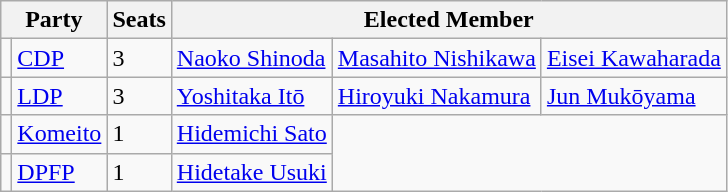<table class="wikitable">
<tr>
<th colspan=2>Party</th>
<th>Seats</th>
<th colspan=4>Elected Member</th>
</tr>
<tr>
<td bgcolor=></td>
<td><a href='#'>CDP</a></td>
<td>3</td>
<td><a href='#'>Naoko Shinoda</a></td>
<td><a href='#'>Masahito Nishikawa</a></td>
<td><a href='#'>Eisei Kawaharada</a></td>
</tr>
<tr>
<td bgcolor=></td>
<td><a href='#'>LDP</a></td>
<td>3</td>
<td><a href='#'>Yoshitaka Itō</a></td>
<td><a href='#'>Hiroyuki Nakamura</a></td>
<td><a href='#'>Jun Mukōyama</a></td>
</tr>
<tr>
<td bgcolor=></td>
<td><a href='#'>Komeito</a></td>
<td>1</td>
<td><a href='#'>Hidemichi Sato</a></td>
</tr>
<tr>
<td bgcolor=></td>
<td><a href='#'>DPFP</a></td>
<td>1</td>
<td><a href='#'>Hidetake Usuki</a></td>
</tr>
</table>
